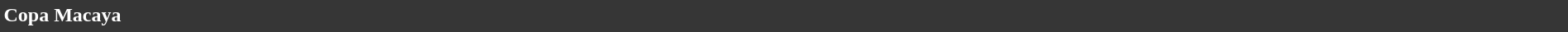<table style="width: 100%; background:#363636; color:white;">
<tr>
<td><strong>Copa Macaya</strong></td>
</tr>
<tr>
</tr>
</table>
